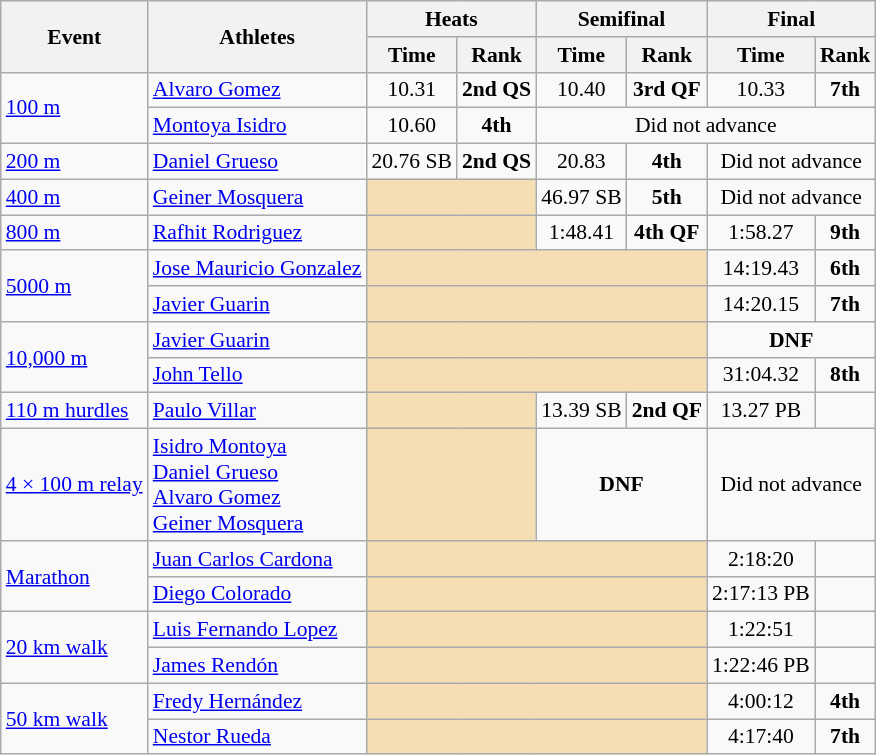<table class="wikitable" border="1" style="font-size:90%">
<tr>
<th rowspan=2>Event</th>
<th rowspan=2>Athletes</th>
<th colspan=2>Heats</th>
<th colspan=2>Semifinal</th>
<th colspan=2>Final</th>
</tr>
<tr>
<th>Time</th>
<th>Rank</th>
<th>Time</th>
<th>Rank</th>
<th>Time</th>
<th>Rank</th>
</tr>
<tr>
<td rowspan=2><a href='#'>100 m</a></td>
<td><a href='#'>Alvaro Gomez</a></td>
<td align=center>10.31</td>
<td align=center><strong>2nd QS</strong></td>
<td align=center>10.40</td>
<td align=center><strong>3rd QF</strong></td>
<td align=center>10.33</td>
<td align=center><strong>7th</strong></td>
</tr>
<tr>
<td><a href='#'>Montoya Isidro</a></td>
<td align=center>10.60</td>
<td align=center><strong>4th</strong></td>
<td align=center colspan="7">Did not advance</td>
</tr>
<tr>
<td><a href='#'>200 m</a></td>
<td><a href='#'>Daniel Grueso</a></td>
<td align=center>20.76 SB</td>
<td align=center><strong>2nd QS</strong></td>
<td align=center>20.83</td>
<td align=center><strong>4th</strong></td>
<td align=center colspan="7">Did not advance</td>
</tr>
<tr>
<td><a href='#'>400 m</a></td>
<td><a href='#'>Geiner Mosquera</a></td>
<td colspan=2 bgcolor=wheat></td>
<td align=center>46.97 SB</td>
<td align=center><strong>5th</strong></td>
<td align=center colspan="7">Did not advance</td>
</tr>
<tr>
<td><a href='#'>800 m</a></td>
<td><a href='#'>Rafhit Rodriguez</a></td>
<td colspan=2 bgcolor=wheat></td>
<td align=center>1:48.41</td>
<td align=center><strong>4th QF</strong></td>
<td align=center>1:58.27</td>
<td align=center><strong>9th</strong></td>
</tr>
<tr>
<td rowspan=2><a href='#'>5000 m</a></td>
<td><a href='#'>Jose Mauricio Gonzalez</a></td>
<td colspan=4 bgcolor=wheat></td>
<td align=center>14:19.43</td>
<td align=center><strong>6th</strong></td>
</tr>
<tr>
<td><a href='#'>Javier Guarin</a></td>
<td colspan=4 bgcolor=wheat></td>
<td align=center>14:20.15</td>
<td align=center><strong>7th</strong></td>
</tr>
<tr>
<td rowspan=2><a href='#'>10,000 m</a></td>
<td><a href='#'>Javier Guarin</a></td>
<td bgcolor=wheat colspan="4"></td>
<td align=center colspan="7"><strong>DNF</strong></td>
</tr>
<tr>
<td><a href='#'>John Tello</a></td>
<td bgcolor=wheat colspan="4"></td>
<td align=center>31:04.32</td>
<td align=center><strong>8th</strong></td>
</tr>
<tr>
<td><a href='#'>110 m hurdles</a></td>
<td><a href='#'>Paulo Villar</a></td>
<td align=center colspan=2 bgcolor=wheat></td>
<td align=center>13.39 SB</td>
<td align=center><strong>2nd QF</strong></td>
<td align=center>13.27 PB</td>
<td align=center></td>
</tr>
<tr>
<td><a href='#'>4 × 100 m relay</a></td>
<td><a href='#'>Isidro Montoya</a><br><a href='#'>Daniel Grueso</a><br><a href='#'>Alvaro Gomez</a><br><a href='#'>Geiner Mosquera</a></td>
<td align=center colspan=2 bgcolor=wheat></td>
<td align=center colspan=2><strong>DNF</strong></td>
<td align=center colspan="7">Did not advance</td>
</tr>
<tr>
<td rowspan=2><a href='#'>Marathon</a></td>
<td><a href='#'>Juan Carlos Cardona</a></td>
<td align=center colspan=4 bgcolor=wheat></td>
<td align=center>2:18:20</td>
<td align=center></td>
</tr>
<tr>
<td><a href='#'>Diego Colorado</a></td>
<td align=center colspan=4 bgcolor=wheat></td>
<td align=center>2:17:13 PB</td>
<td align=center></td>
</tr>
<tr>
<td rowspan=2><a href='#'>20 km walk</a></td>
<td><a href='#'>Luis Fernando Lopez</a></td>
<td align=center colspan=4 bgcolor=wheat></td>
<td align=center>1:22:51</td>
<td align=center></td>
</tr>
<tr>
<td><a href='#'>James Rendón</a></td>
<td align=center colspan=4 bgcolor=wheat></td>
<td align=center>1:22:46 PB</td>
<td align=center></td>
</tr>
<tr>
<td rowspan=2><a href='#'>50 km walk</a></td>
<td><a href='#'>Fredy Hernández</a></td>
<td align=center colspan=4 bgcolor=wheat></td>
<td align=center>4:00:12</td>
<td align=center><strong>4th</strong></td>
</tr>
<tr>
<td><a href='#'>Nestor Rueda</a></td>
<td colspan=4 bgcolor=wheat></td>
<td align=center>4:17:40</td>
<td align=center><strong>7th</strong></td>
</tr>
</table>
